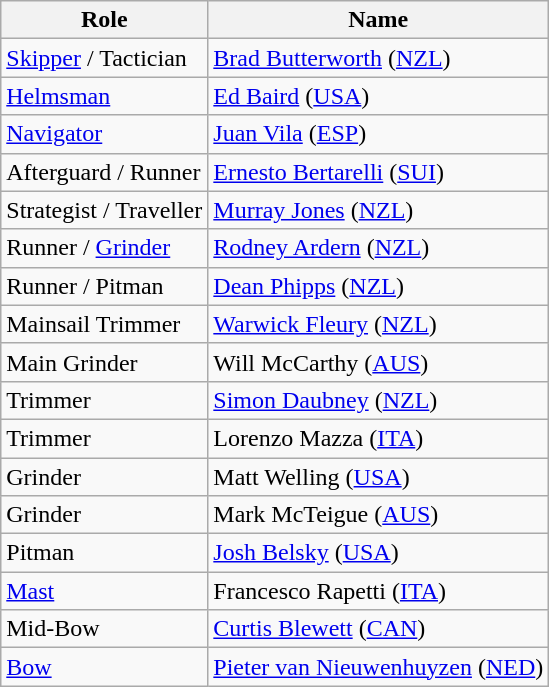<table class="wikitable">
<tr>
<th>Role</th>
<th>Name</th>
</tr>
<tr>
<td><a href='#'>Skipper</a> / Tactician</td>
<td><a href='#'>Brad Butterworth</a> (<a href='#'>NZL</a>)</td>
</tr>
<tr>
<td><a href='#'>Helmsman</a></td>
<td><a href='#'>Ed Baird</a> (<a href='#'>USA</a>)</td>
</tr>
<tr>
<td><a href='#'>Navigator</a></td>
<td><a href='#'>Juan Vila</a> (<a href='#'>ESP</a>)</td>
</tr>
<tr>
<td>Afterguard / Runner</td>
<td><a href='#'>Ernesto Bertarelli</a> (<a href='#'>SUI</a>)</td>
</tr>
<tr>
<td>Strategist / Traveller</td>
<td><a href='#'>Murray Jones</a> (<a href='#'>NZL</a>)</td>
</tr>
<tr>
<td>Runner / <a href='#'>Grinder</a></td>
<td><a href='#'>Rodney Ardern</a> (<a href='#'>NZL</a>)</td>
</tr>
<tr>
<td>Runner / Pitman</td>
<td><a href='#'>Dean Phipps</a> (<a href='#'>NZL</a>)</td>
</tr>
<tr>
<td>Mainsail Trimmer</td>
<td><a href='#'>Warwick Fleury</a> (<a href='#'>NZL</a>)</td>
</tr>
<tr>
<td>Main Grinder</td>
<td>Will McCarthy (<a href='#'>AUS</a>)</td>
</tr>
<tr>
<td>Trimmer</td>
<td><a href='#'>Simon Daubney</a> (<a href='#'>NZL</a>)</td>
</tr>
<tr>
<td>Trimmer</td>
<td>Lorenzo Mazza (<a href='#'>ITA</a>)</td>
</tr>
<tr>
<td>Grinder</td>
<td>Matt Welling (<a href='#'>USA</a>)</td>
</tr>
<tr>
<td>Grinder</td>
<td>Mark McTeigue (<a href='#'>AUS</a>)</td>
</tr>
<tr>
<td>Pitman</td>
<td><a href='#'>Josh Belsky</a> (<a href='#'>USA</a>)</td>
</tr>
<tr>
<td><a href='#'>Mast</a></td>
<td>Francesco Rapetti (<a href='#'>ITA</a>)</td>
</tr>
<tr>
<td>Mid-Bow</td>
<td><a href='#'>Curtis Blewett</a> (<a href='#'>CAN</a>)</td>
</tr>
<tr>
<td><a href='#'>Bow</a></td>
<td><a href='#'>Pieter van Nieuwenhuyzen</a> (<a href='#'>NED</a>)</td>
</tr>
</table>
